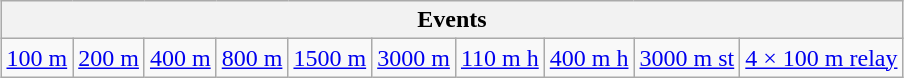<table class="wikitable" style="margin: 1em auto 1em auto">
<tr>
<th colspan=12>Events</th>
</tr>
<tr>
<td><a href='#'>100 m</a></td>
<td><a href='#'>200 m</a></td>
<td><a href='#'>400 m</a></td>
<td><a href='#'>800 m</a></td>
<td><a href='#'>1500 m</a></td>
<td><a href='#'>3000 m</a></td>
<td><a href='#'>110 m h</a></td>
<td><a href='#'>400 m h</a></td>
<td><a href='#'>3000 m st</a></td>
<td><a href='#'>4 × 100 m relay</a></td>
</tr>
</table>
